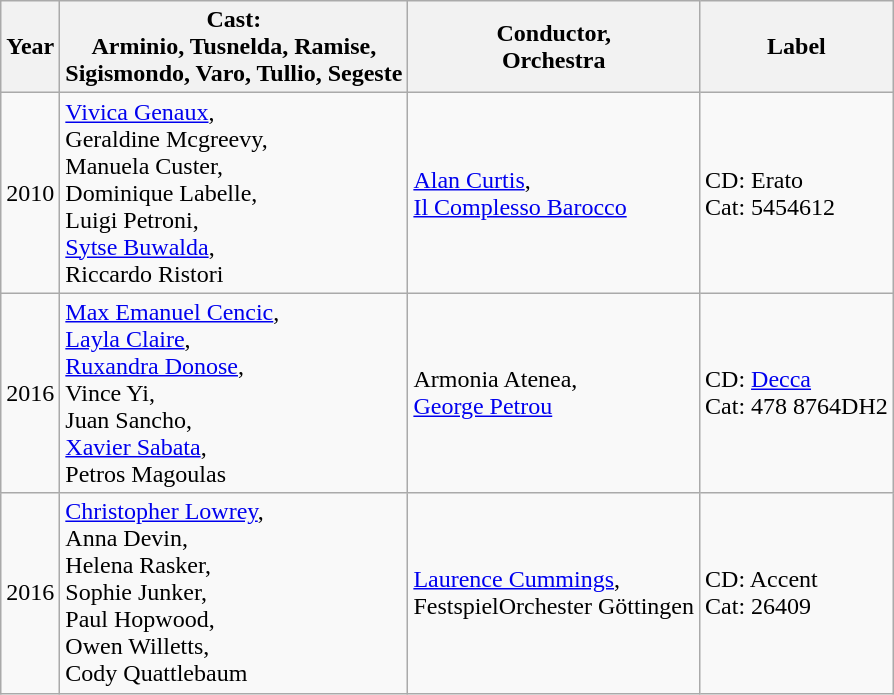<table class="wikitable">
<tr>
<th>Year</th>
<th>Cast:<br>Arminio, Tusnelda, Ramise,<br>Sigismondo, Varo, Tullio, Segeste</th>
<th>Conductor,<br>Orchestra</th>
<th>Label</th>
</tr>
<tr>
<td>2010</td>
<td><a href='#'>Vivica Genaux</a>,<br>Geraldine Mcgreevy,<br>Manuela Custer,<br>Dominique Labelle,<br>Luigi Petroni,<br><a href='#'>Sytse Buwalda</a>,<br>Riccardo Ristori</td>
<td><a href='#'>Alan Curtis</a>,<br><a href='#'>Il Complesso Barocco</a></td>
<td>CD: Erato<br>Cat: 5454612</td>
</tr>
<tr>
<td>2016</td>
<td><a href='#'>Max Emanuel Cencic</a>,<br><a href='#'>Layla Claire</a>,<br><a href='#'>Ruxandra Donose</a>,<br>Vince Yi,<br>Juan Sancho,<br><a href='#'>Xavier Sabata</a>,<br>Petros Magoulas</td>
<td>Armonia Atenea,<br><a href='#'>George Petrou</a></td>
<td>CD: <a href='#'>Decca</a><br>Cat: 478 8764DH2</td>
</tr>
<tr>
<td>2016</td>
<td><a href='#'>Christopher Lowrey</a>,<br>Anna Devin,<br>Helena Rasker,<br>Sophie Junker,<br>Paul Hopwood,<br>Owen Willetts,<br>Cody Quattlebaum</td>
<td><a href='#'>Laurence Cummings</a>,<br>FestspielOrchester Göttingen</td>
<td>CD: Accent<br>Cat: 26409</td>
</tr>
</table>
